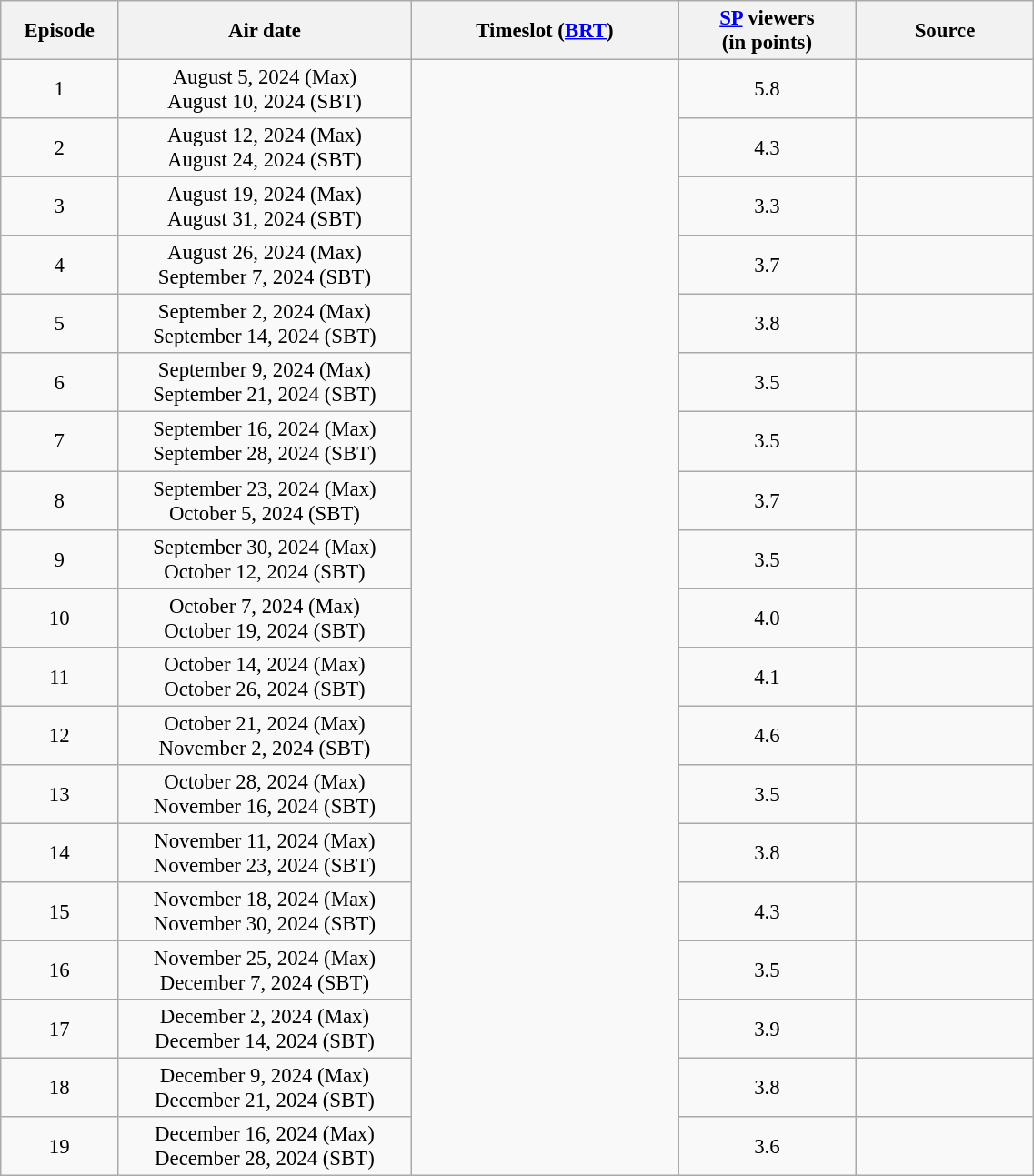<table class="wikitable sortable" style="text-align:center; font-size:95%; width: 60%">
<tr>
<th width="05.0%">Episode</th>
<th width="16.5%">Air date</th>
<th width="15.0%">Timeslot (<a href='#'>BRT</a>)</th>
<th width="10.0%"><a href='#'>SP</a> viewers<br>(in points)</th>
<th width="10.0%">Source</th>
</tr>
<tr>
<td>1</td>
<td>August 5, 2024 (Max)<br>August 10, 2024 (SBT)</td>
<td rowspan=19></td>
<td>5.8</td>
<td></td>
</tr>
<tr>
<td>2</td>
<td>August 12, 2024 (Max)<br>August 24, 2024 (SBT)</td>
<td>4.3</td>
<td></td>
</tr>
<tr>
<td>3</td>
<td>August 19, 2024 (Max)<br>August 31, 2024 (SBT)</td>
<td>3.3</td>
<td></td>
</tr>
<tr>
<td>4</td>
<td>August 26, 2024 (Max)<br>September 7, 2024 (SBT)</td>
<td>3.7</td>
<td></td>
</tr>
<tr>
<td>5</td>
<td>September 2, 2024 (Max)<br>September 14, 2024 (SBT)</td>
<td>3.8</td>
<td></td>
</tr>
<tr>
<td>6</td>
<td>September 9, 2024 (Max)<br>September 21, 2024 (SBT)</td>
<td>3.5</td>
<td></td>
</tr>
<tr>
<td>7</td>
<td>September 16, 2024 (Max)<br>September 28, 2024 (SBT)</td>
<td>3.5</td>
<td></td>
</tr>
<tr>
<td>8</td>
<td>September 23, 2024 (Max)<br>October 5, 2024 (SBT)</td>
<td>3.7</td>
<td></td>
</tr>
<tr>
<td>9</td>
<td>September 30, 2024 (Max)<br>October 12, 2024 (SBT)</td>
<td>3.5</td>
<td></td>
</tr>
<tr>
<td>10</td>
<td>October 7, 2024  (Max)<br>October 19, 2024 (SBT)</td>
<td>4.0</td>
<td></td>
</tr>
<tr>
<td>11</td>
<td>October 14, 2024 (Max)<br>October 26, 2024 (SBT)</td>
<td>4.1</td>
<td></td>
</tr>
<tr>
<td>12</td>
<td>October 21, 2024 (Max)<br>November 2, 2024 (SBT)</td>
<td>4.6</td>
<td></td>
</tr>
<tr>
<td>13</td>
<td>October 28, 2024 (Max)<br>November 16, 2024 (SBT)</td>
<td>3.5</td>
<td></td>
</tr>
<tr>
<td>14</td>
<td>November 11, 2024 (Max)<br>November 23, 2024 (SBT)</td>
<td>3.8</td>
<td></td>
</tr>
<tr>
<td>15</td>
<td>November 18, 2024 (Max)<br>November 30, 2024 (SBT)</td>
<td>4.3</td>
<td></td>
</tr>
<tr>
<td>16</td>
<td>November 25, 2024 (Max)<br>December 7, 2024 (SBT)</td>
<td>3.5</td>
<td></td>
</tr>
<tr>
<td>17</td>
<td>December 2, 2024 (Max)<br>December 14, 2024 (SBT)</td>
<td>3.9</td>
<td></td>
</tr>
<tr>
<td>18</td>
<td>December 9, 2024 (Max)<br>December 21, 2024 (SBT)</td>
<td>3.8</td>
<td></td>
</tr>
<tr>
<td>19</td>
<td>December 16, 2024 (Max)<br>December 28, 2024 (SBT)</td>
<td>3.6</td>
<td></td>
</tr>
</table>
